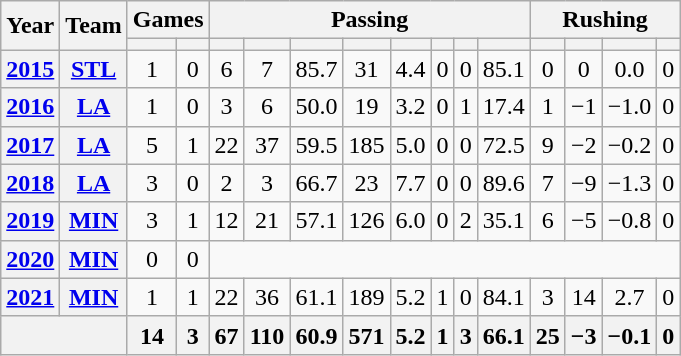<table class="wikitable" style="text-align:center;">
<tr>
<th rowspan="2">Year</th>
<th rowspan="2">Team</th>
<th colspan="2">Games</th>
<th colspan="8">Passing</th>
<th colspan="4">Rushing</th>
</tr>
<tr>
<th></th>
<th></th>
<th></th>
<th></th>
<th></th>
<th></th>
<th></th>
<th></th>
<th></th>
<th></th>
<th></th>
<th></th>
<th></th>
<th></th>
</tr>
<tr>
<th><a href='#'>2015</a></th>
<th><a href='#'>STL</a></th>
<td>1</td>
<td>0</td>
<td>6</td>
<td>7</td>
<td>85.7</td>
<td>31</td>
<td>4.4</td>
<td>0</td>
<td>0</td>
<td>85.1</td>
<td>0</td>
<td>0</td>
<td>0.0</td>
<td>0</td>
</tr>
<tr>
<th><a href='#'>2016</a></th>
<th><a href='#'>LA</a></th>
<td>1</td>
<td>0</td>
<td>3</td>
<td>6</td>
<td>50.0</td>
<td>19</td>
<td>3.2</td>
<td>0</td>
<td>1</td>
<td>17.4</td>
<td>1</td>
<td>−1</td>
<td>−1.0</td>
<td>0</td>
</tr>
<tr>
<th><a href='#'>2017</a></th>
<th><a href='#'>LA</a></th>
<td>5</td>
<td>1</td>
<td>22</td>
<td>37</td>
<td>59.5</td>
<td>185</td>
<td>5.0</td>
<td>0</td>
<td>0</td>
<td>72.5</td>
<td>9</td>
<td>−2</td>
<td>−0.2</td>
<td>0</td>
</tr>
<tr>
<th><a href='#'>2018</a></th>
<th><a href='#'>LA</a></th>
<td>3</td>
<td>0</td>
<td>2</td>
<td>3</td>
<td>66.7</td>
<td>23</td>
<td>7.7</td>
<td>0</td>
<td>0</td>
<td>89.6</td>
<td>7</td>
<td>−9</td>
<td>−1.3</td>
<td>0</td>
</tr>
<tr>
<th><a href='#'>2019</a></th>
<th><a href='#'>MIN</a></th>
<td>3</td>
<td>1</td>
<td>12</td>
<td>21</td>
<td>57.1</td>
<td>126</td>
<td>6.0</td>
<td>0</td>
<td>2</td>
<td>35.1</td>
<td>6</td>
<td>−5</td>
<td>−0.8</td>
<td>0</td>
</tr>
<tr>
<th><a href='#'>2020</a></th>
<th><a href='#'>MIN</a></th>
<td>0</td>
<td>0</td>
<td colspan="12"></td>
</tr>
<tr>
<th><a href='#'>2021</a></th>
<th><a href='#'>MIN</a></th>
<td>1</td>
<td>1</td>
<td>22</td>
<td>36</td>
<td>61.1</td>
<td>189</td>
<td>5.2</td>
<td>1</td>
<td>0</td>
<td>84.1</td>
<td>3</td>
<td>14</td>
<td>2.7</td>
<td>0</td>
</tr>
<tr>
<th colspan="2"></th>
<th>14</th>
<th>3</th>
<th>67</th>
<th>110</th>
<th>60.9</th>
<th>571</th>
<th>5.2</th>
<th>1</th>
<th>3</th>
<th>66.1</th>
<th>25</th>
<th>−3</th>
<th>−0.1</th>
<th>0</th>
</tr>
</table>
